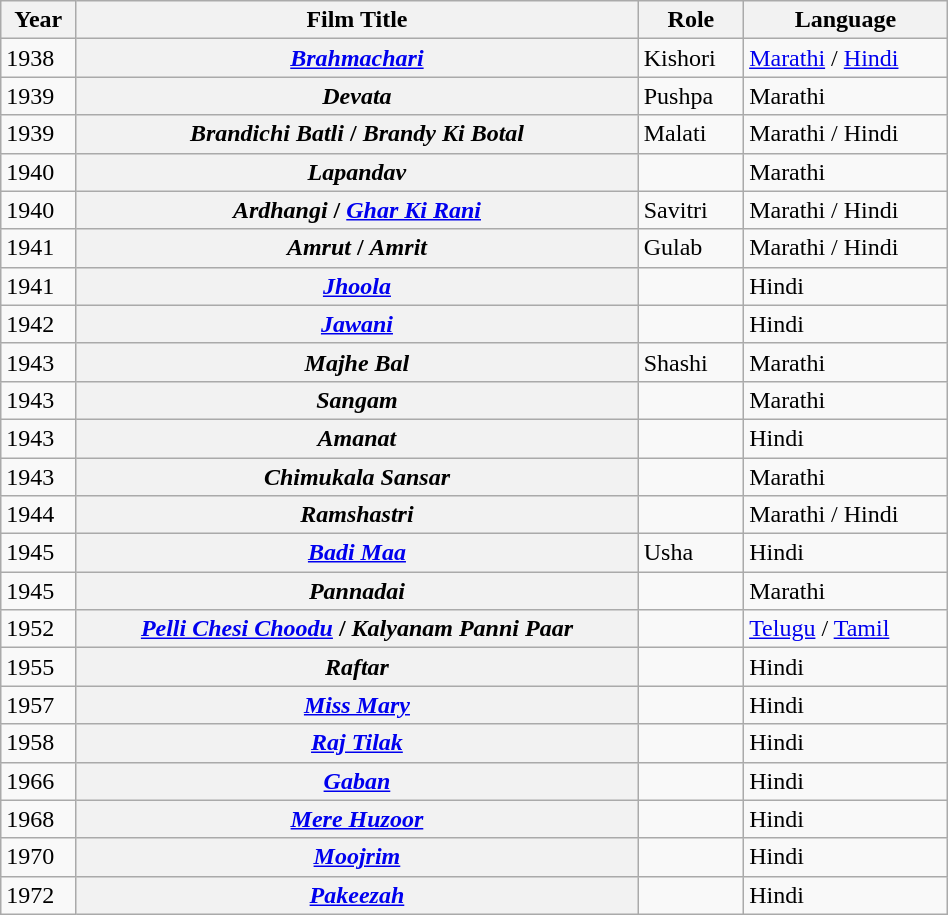<table class="wikitable plainrowheaders sortable" style="width:50%">
<tr>
<th scope="col">Year</th>
<th scope="col">Film Title</th>
<th scope="col">Role</th>
<th scope="col">Language</th>
</tr>
<tr>
<td>1938</td>
<th scope="row"><em><a href='#'>Brahmachari</a></em></th>
<td>Kishori</td>
<td><a href='#'>Marathi</a> / <a href='#'>Hindi</a></td>
</tr>
<tr>
<td>1939</td>
<th scope="row"><em>Devata</em></th>
<td>Pushpa</td>
<td>Marathi</td>
</tr>
<tr>
<td>1939</td>
<th scope="row"><em>Brandichi Batli</em> / <em>Brandy Ki Botal</em></th>
<td>Malati</td>
<td>Marathi / Hindi</td>
</tr>
<tr>
<td>1940</td>
<th scope="row"><em>Lapandav</em></th>
<td></td>
<td>Marathi</td>
</tr>
<tr>
<td>1940</td>
<th scope="row"><em>Ardhangi</em> / <em><a href='#'>Ghar Ki Rani</a></em></th>
<td>Savitri</td>
<td>Marathi / Hindi</td>
</tr>
<tr>
<td>1941</td>
<th scope="row"><em>Amrut</em> / <em>Amrit</em></th>
<td>Gulab</td>
<td>Marathi / Hindi</td>
</tr>
<tr>
<td>1941</td>
<th scope="row"><em><a href='#'>Jhoola</a></em></th>
<td></td>
<td>Hindi</td>
</tr>
<tr>
<td>1942</td>
<th scope="row"><em><a href='#'>Jawani</a></em></th>
<td></td>
<td>Hindi</td>
</tr>
<tr>
<td>1943</td>
<th scope="row"><em>Majhe Bal</em></th>
<td>Shashi</td>
<td>Marathi</td>
</tr>
<tr>
<td>1943</td>
<th scope="row"><em>Sangam</em></th>
<td></td>
<td>Marathi</td>
</tr>
<tr>
<td>1943</td>
<th scope="row"><em>Amanat</em></th>
<td></td>
<td>Hindi</td>
</tr>
<tr>
<td>1943</td>
<th scope="row"><em>Chimukala Sansar</em></th>
<td></td>
<td>Marathi</td>
</tr>
<tr>
<td>1944</td>
<th scope="row"><em>Ramshastri</em></th>
<td></td>
<td>Marathi / Hindi</td>
</tr>
<tr>
<td>1945</td>
<th scope="row"><em><a href='#'>Badi Maa</a></em></th>
<td>Usha</td>
<td>Hindi</td>
</tr>
<tr>
<td>1945</td>
<th scope="row"><em>Pannadai</em></th>
<td></td>
<td>Marathi</td>
</tr>
<tr>
<td>1952</td>
<th scope="row"><em><a href='#'>Pelli Chesi Choodu</a></em> / <em>Kalyanam Panni Paar</em></th>
<td></td>
<td><a href='#'>Telugu</a> / <a href='#'>Tamil</a></td>
</tr>
<tr>
<td>1955</td>
<th scope="row"><em>Raftar</em></th>
<td></td>
<td>Hindi</td>
</tr>
<tr>
<td>1957</td>
<th scope="row"><em><a href='#'>Miss Mary</a></em></th>
<td></td>
<td>Hindi</td>
</tr>
<tr>
<td>1958</td>
<th scope="row"><em><a href='#'>Raj Tilak</a></em></th>
<td></td>
<td>Hindi</td>
</tr>
<tr>
<td>1966</td>
<th scope="row"><em><a href='#'>Gaban</a></em></th>
<td></td>
<td>Hindi</td>
</tr>
<tr>
<td>1968</td>
<th scope="row"><em><a href='#'>Mere Huzoor</a></em></th>
<td></td>
<td>Hindi</td>
</tr>
<tr>
<td>1970</td>
<th scope="row"><em><a href='#'>Moojrim</a></em></th>
<td></td>
<td>Hindi</td>
</tr>
<tr>
<td>1972</td>
<th scope="row"><em><a href='#'>Pakeezah</a></em></th>
<td></td>
<td>Hindi</td>
</tr>
</table>
